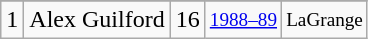<table class="wikitable">
<tr>
</tr>
<tr>
<td>1</td>
<td>Alex Guilford</td>
<td>16</td>
<td style="font-size:80%;"><a href='#'>1988–89</a></td>
<td style="font-size:80%;">LaGrange</td>
</tr>
</table>
